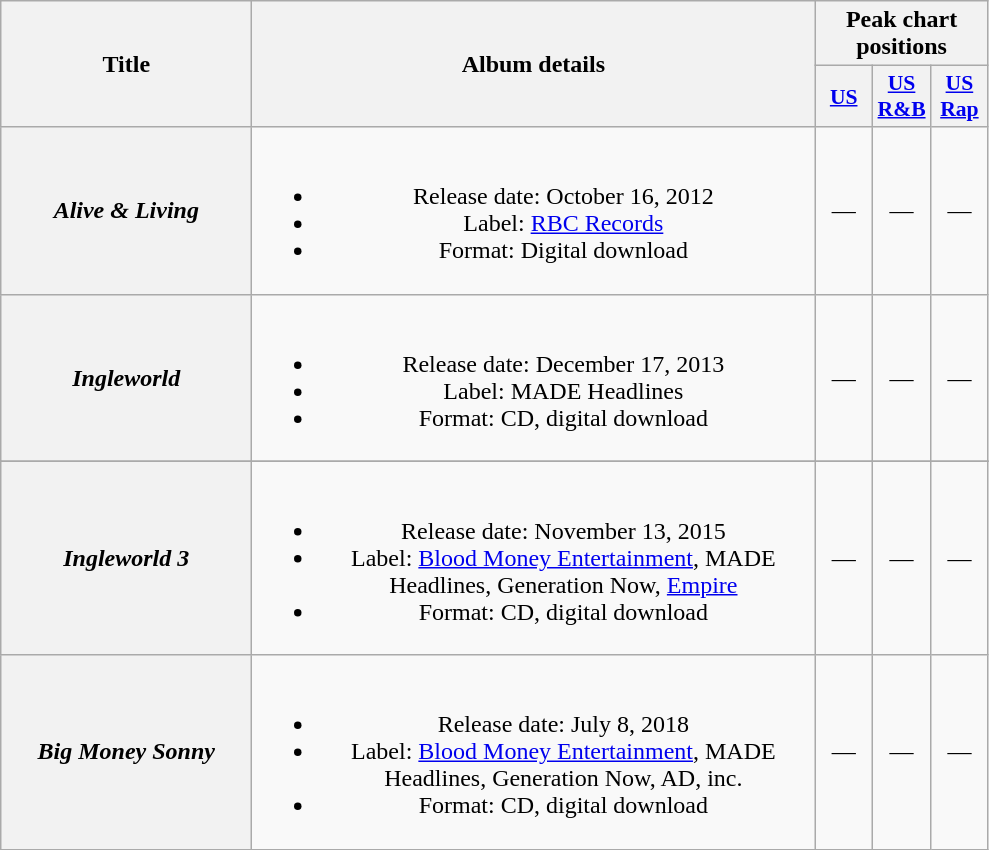<table class="wikitable plainrowheaders" style="text-align:center;">
<tr>
<th scope="col" rowspan="2" style="width:10em;">Title</th>
<th scope="col" rowspan="2" style="width:23em;">Album details</th>
<th scope="col" colspan="3">Peak chart positions</th>
</tr>
<tr>
<th scope="col" style="width:2.2em;font-size:90%;"><a href='#'>US</a></th>
<th scope="col" style="width:2.2em;font-size:90%;"><a href='#'>US R&B</a></th>
<th scope="col" style="width:2.2em;font-size:90%;"><a href='#'>US Rap</a></th>
</tr>
<tr>
<th scope="row"><em>Alive & Living</em></th>
<td><br><ul><li>Release date: October 16, 2012</li><li>Label: <a href='#'>RBC Records</a></li><li>Format: Digital download</li></ul></td>
<td>—</td>
<td>—</td>
<td>—</td>
</tr>
<tr>
<th scope="row"><em>Ingleworld</em></th>
<td><br><ul><li>Release date: December 17, 2013</li><li>Label: MADE Headlines</li><li>Format: CD, digital download</li></ul></td>
<td>—</td>
<td>—</td>
<td>—</td>
</tr>
<tr>
</tr>
<tr>
<th scope="row"><em>Ingleworld 3</em></th>
<td><br><ul><li>Release date: November 13, 2015</li><li>Label: <a href='#'>Blood Money Entertainment</a>, MADE Headlines, Generation Now, <a href='#'>Empire</a></li><li>Format: CD, digital download</li></ul></td>
<td>—</td>
<td>—</td>
<td>—</td>
</tr>
<tr>
<th scope="row"><em>Big Money Sonny</em></th>
<td><br><ul><li>Release date: July 8, 2018</li><li>Label: <a href='#'>Blood Money Entertainment</a>, MADE Headlines, Generation Now, AD, inc.</li><li>Format: CD, digital download</li></ul></td>
<td>—</td>
<td>—</td>
<td>—</td>
</tr>
</table>
